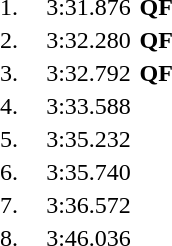<table style="text-align:center">
<tr>
<td width=30>1.</td>
<td align=left></td>
<td width=60>3:31.876</td>
<td><strong>QF</strong></td>
</tr>
<tr>
<td>2.</td>
<td align=left></td>
<td>3:32.280</td>
<td><strong>QF</strong></td>
</tr>
<tr>
<td>3.</td>
<td align=left></td>
<td>3:32.792</td>
<td><strong>QF</strong></td>
</tr>
<tr>
<td>4.</td>
<td align=left></td>
<td>3:33.588</td>
</tr>
<tr>
<td>5.</td>
<td align=left></td>
<td>3:35.232</td>
</tr>
<tr>
<td>6.</td>
<td align=left></td>
<td>3:35.740</td>
</tr>
<tr>
<td>7.</td>
<td align=left></td>
<td>3:36.572</td>
</tr>
<tr>
<td>8.</td>
<td align=left></td>
<td>3:46.036</td>
</tr>
</table>
